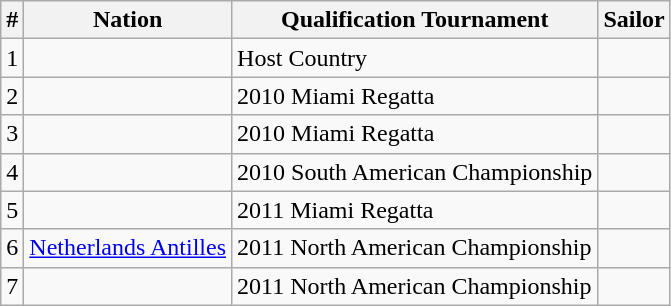<table class="wikitable">
<tr>
<th>#</th>
<th>Nation</th>
<th>Qualification Tournament</th>
<th>Sailor</th>
</tr>
<tr>
<td>1</td>
<td></td>
<td>Host Country</td>
<td></td>
</tr>
<tr>
<td>2</td>
<td></td>
<td>2010 Miami Regatta</td>
<td></td>
</tr>
<tr>
<td>3</td>
<td></td>
<td>2010 Miami Regatta</td>
<td></td>
</tr>
<tr>
<td>4</td>
<td></td>
<td>2010 South American Championship</td>
<td></td>
</tr>
<tr>
<td>5</td>
<td></td>
<td>2011 Miami Regatta</td>
<td></td>
</tr>
<tr>
<td>6</td>
<td> <a href='#'>Netherlands Antilles</a></td>
<td>2011 North American Championship</td>
<td></td>
</tr>
<tr>
<td>7</td>
<td></td>
<td>2011 North American Championship</td>
<td></td>
</tr>
</table>
